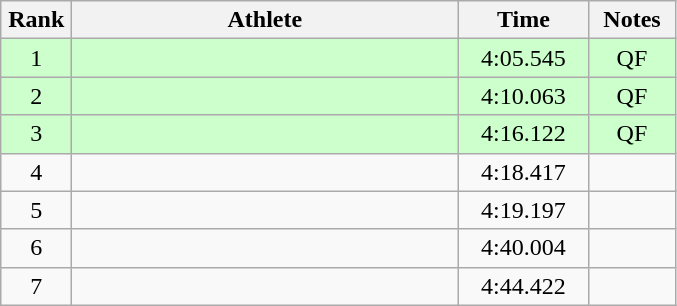<table class=wikitable style="text-align:center">
<tr>
<th width=40>Rank</th>
<th width=250>Athlete</th>
<th width=80>Time</th>
<th width=50>Notes</th>
</tr>
<tr bgcolor="ccffcc">
<td>1</td>
<td align=left></td>
<td>4:05.545</td>
<td>QF</td>
</tr>
<tr bgcolor="ccffcc">
<td>2</td>
<td align=left></td>
<td>4:10.063</td>
<td>QF</td>
</tr>
<tr bgcolor="ccffcc">
<td>3</td>
<td align=left></td>
<td>4:16.122</td>
<td>QF</td>
</tr>
<tr>
<td>4</td>
<td align=left></td>
<td>4:18.417</td>
<td></td>
</tr>
<tr>
<td>5</td>
<td align=left></td>
<td>4:19.197</td>
<td></td>
</tr>
<tr>
<td>6</td>
<td align=left></td>
<td>4:40.004</td>
<td></td>
</tr>
<tr>
<td>7</td>
<td align=left></td>
<td>4:44.422</td>
<td></td>
</tr>
</table>
